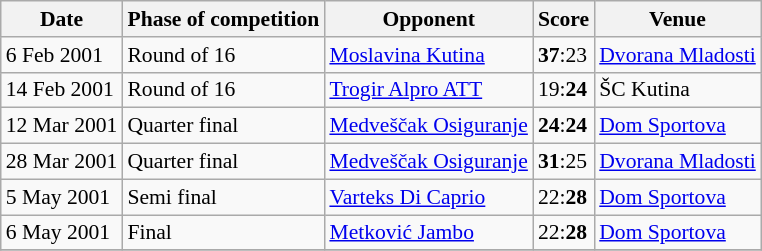<table class="wikitable" style="font-size: 90%">
<tr>
<th>Date</th>
<th>Phase of competition</th>
<th>Opponent</th>
<th>Score</th>
<th>Venue</th>
</tr>
<tr>
<td>6 Feb 2001</td>
<td>Round of 16</td>
<td><a href='#'>Moslavina Kutina</a></td>
<td><strong>37</strong>:23</td>
<td><a href='#'>Dvorana Mladosti</a></td>
</tr>
<tr>
<td>14 Feb 2001</td>
<td>Round of 16</td>
<td><a href='#'>Trogir Alpro ATT</a></td>
<td>19:<strong>24</strong></td>
<td>ŠC Kutina</td>
</tr>
<tr>
<td>12 Mar 2001</td>
<td>Quarter final</td>
<td><a href='#'>Medveščak Osiguranje</a></td>
<td><strong>24</strong>:<strong>24</strong></td>
<td><a href='#'>Dom Sportova</a></td>
</tr>
<tr>
<td>28 Mar 2001</td>
<td>Quarter final</td>
<td><a href='#'>Medveščak Osiguranje</a></td>
<td><strong>31</strong>:25</td>
<td><a href='#'>Dvorana Mladosti</a></td>
</tr>
<tr>
<td>5 May 2001</td>
<td>Semi final</td>
<td><a href='#'>Varteks Di Caprio</a></td>
<td>22:<strong>28</strong></td>
<td><a href='#'>Dom Sportova</a></td>
</tr>
<tr>
<td>6 May 2001</td>
<td>Final</td>
<td><a href='#'>Metković Jambo</a></td>
<td>22:<strong>28</strong></td>
<td><a href='#'>Dom Sportova</a></td>
</tr>
<tr>
</tr>
</table>
